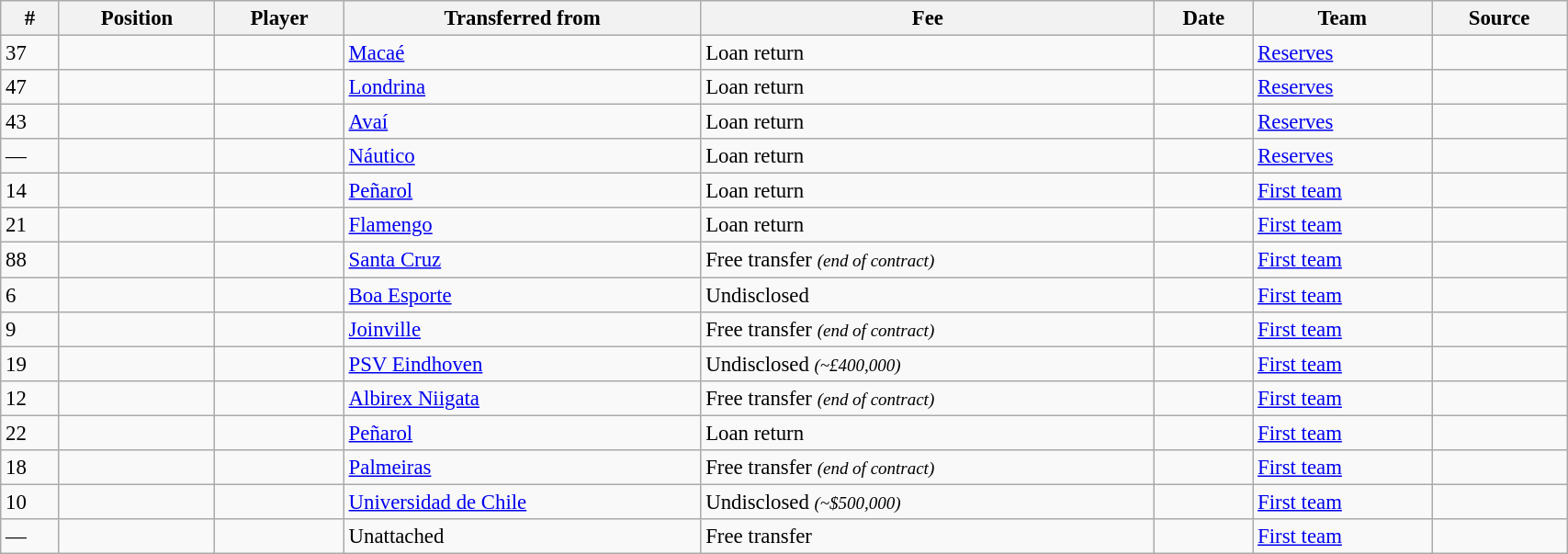<table class="wikitable sortable" style="width:90%; text-align:center; font-size:95%; text-align:left;">
<tr>
<th>#</th>
<th>Position</th>
<th>Player</th>
<th>Transferred from</th>
<th>Fee</th>
<th>Date</th>
<th>Team</th>
<th>Source</th>
</tr>
<tr>
<td>37</td>
<td></td>
<td></td>
<td> <a href='#'>Macaé</a></td>
<td>Loan return</td>
<td></td>
<td><a href='#'>Reserves</a></td>
<td></td>
</tr>
<tr>
<td>47</td>
<td></td>
<td></td>
<td> <a href='#'>Londrina</a></td>
<td>Loan return</td>
<td></td>
<td><a href='#'>Reserves</a></td>
<td></td>
</tr>
<tr>
<td>43</td>
<td></td>
<td></td>
<td> <a href='#'>Avaí</a></td>
<td>Loan return</td>
<td></td>
<td><a href='#'>Reserves</a></td>
<td></td>
</tr>
<tr>
<td>—</td>
<td></td>
<td></td>
<td> <a href='#'>Náutico</a></td>
<td>Loan return</td>
<td></td>
<td><a href='#'>Reserves</a></td>
<td></td>
</tr>
<tr>
<td>14</td>
<td></td>
<td></td>
<td> <a href='#'>Peñarol</a></td>
<td>Loan return</td>
<td></td>
<td><a href='#'>First team</a></td>
<td></td>
</tr>
<tr>
<td>21</td>
<td></td>
<td></td>
<td> <a href='#'>Flamengo</a></td>
<td>Loan return</td>
<td></td>
<td><a href='#'>First team</a></td>
<td></td>
</tr>
<tr>
<td>88</td>
<td></td>
<td></td>
<td> <a href='#'>Santa Cruz</a></td>
<td>Free transfer <small><em>(end of contract)</em></small></td>
<td></td>
<td><a href='#'>First team</a></td>
<td></td>
</tr>
<tr>
<td>6</td>
<td></td>
<td></td>
<td> <a href='#'>Boa Esporte</a></td>
<td>Undisclosed</td>
<td></td>
<td><a href='#'>First team</a></td>
<td></td>
</tr>
<tr>
<td>9</td>
<td></td>
<td></td>
<td> <a href='#'>Joinville</a></td>
<td>Free transfer <small><em>(end of contract)</em></small></td>
<td></td>
<td><a href='#'>First team</a></td>
<td></td>
</tr>
<tr>
<td>19</td>
<td></td>
<td></td>
<td> <a href='#'>PSV Eindhoven</a></td>
<td>Undisclosed <small><em>(~£400,000)</em></small></td>
<td></td>
<td><a href='#'>First team</a></td>
<td></td>
</tr>
<tr>
<td>12</td>
<td></td>
<td></td>
<td> <a href='#'>Albirex Niigata</a></td>
<td>Free transfer <small><em>(end of contract)</em></small></td>
<td></td>
<td><a href='#'>First team</a></td>
<td></td>
</tr>
<tr>
<td>22</td>
<td></td>
<td></td>
<td> <a href='#'>Peñarol</a></td>
<td>Loan return</td>
<td></td>
<td><a href='#'>First team</a></td>
<td></td>
</tr>
<tr>
<td>18</td>
<td></td>
<td></td>
<td> <a href='#'>Palmeiras</a></td>
<td>Free transfer <small><em>(end of contract)</em></small></td>
<td></td>
<td><a href='#'>First team</a></td>
<td></td>
</tr>
<tr>
<td>10</td>
<td></td>
<td></td>
<td> <a href='#'>Universidad de Chile</a></td>
<td>Undisclosed <small><em>(~$500,000)</em></small></td>
<td></td>
<td><a href='#'>First team</a></td>
<td></td>
</tr>
<tr>
<td>—</td>
<td></td>
<td></td>
<td>Unattached</td>
<td>Free transfer</td>
<td></td>
<td><a href='#'>First team</a></td>
<td></td>
</tr>
</table>
